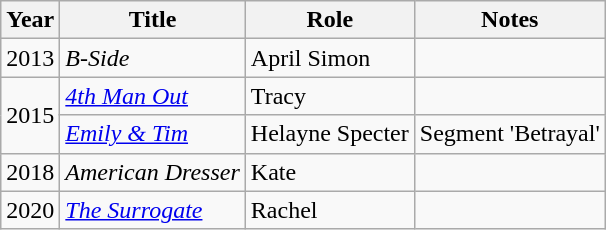<table class="wikitable sortable">
<tr>
<th scope="col">Year</th>
<th scope="col">Title</th>
<th scope="col">Role</th>
<th scope="col">Notes</th>
</tr>
<tr>
<td>2013</td>
<td><em>B-Side</em></td>
<td>April Simon</td>
<td></td>
</tr>
<tr>
<td rowspan="2">2015</td>
<td><em><a href='#'>4th Man Out</a></em></td>
<td>Tracy</td>
<td></td>
</tr>
<tr>
<td><em><a href='#'>Emily & Tim</a></em></td>
<td>Helayne Specter</td>
<td>Segment 'Betrayal'</td>
</tr>
<tr>
<td>2018</td>
<td><em>American Dresser</em></td>
<td>Kate</td>
<td></td>
</tr>
<tr>
<td>2020</td>
<td><em><a href='#'>The Surrogate</a></em></td>
<td>Rachel</td>
<td></td>
</tr>
</table>
